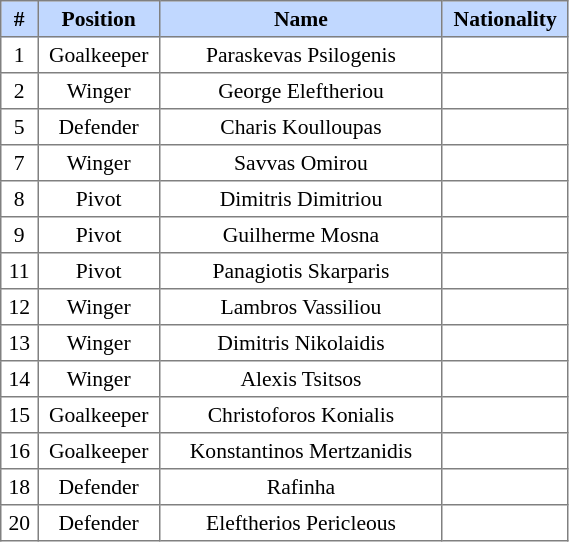<table border=1 style="border-collapse:collapse; font-size:90%;" cellpadding=3 cellspacing=0 width=30%>
<tr bgcolor=#C1D8FF>
<th width=2%>#</th>
<th width=5%>Position</th>
<th width=35%>Name</th>
<th width=5%>Nationality</th>
</tr>
<tr align=center>
<td>1</td>
<td>Goalkeeper</td>
<td>Paraskevas Psilogenis</td>
<td></td>
</tr>
<tr align=center>
<td>2</td>
<td>Winger</td>
<td>George Eleftheriou</td>
<td></td>
</tr>
<tr align=center>
<td>5</td>
<td>Defender</td>
<td>Charis Koulloupas</td>
<td></td>
</tr>
<tr align=center>
<td>7</td>
<td>Winger</td>
<td>Savvas Omirou</td>
<td></td>
</tr>
<tr align=center>
<td>8</td>
<td>Pivot</td>
<td>Dimitris Dimitriou</td>
<td></td>
</tr>
<tr align=center>
<td>9</td>
<td>Pivot</td>
<td>Guilherme Mosna</td>
<td></td>
</tr>
<tr align=center>
<td>11</td>
<td>Pivot</td>
<td>Panagiotis Skarparis</td>
<td></td>
</tr>
<tr align=center>
<td>12</td>
<td>Winger</td>
<td>Lambros Vassiliou</td>
<td></td>
</tr>
<tr align=center>
<td>13</td>
<td>Winger</td>
<td>Dimitris Nikolaidis</td>
<td></td>
</tr>
<tr align=center>
<td>14</td>
<td>Winger</td>
<td>Alexis Tsitsos</td>
<td></td>
</tr>
<tr align=center>
<td>15</td>
<td>Goalkeeper</td>
<td>Christoforos Konialis</td>
<td></td>
</tr>
<tr align=center>
<td>16</td>
<td>Goalkeeper</td>
<td>Konstantinos Mertzanidis</td>
<td></td>
</tr>
<tr align=center>
<td>18</td>
<td>Defender</td>
<td>Rafinha</td>
<td></td>
</tr>
<tr align=center>
<td>20</td>
<td>Defender</td>
<td>Eleftherios Pericleous</td>
<td></td>
</tr>
</table>
